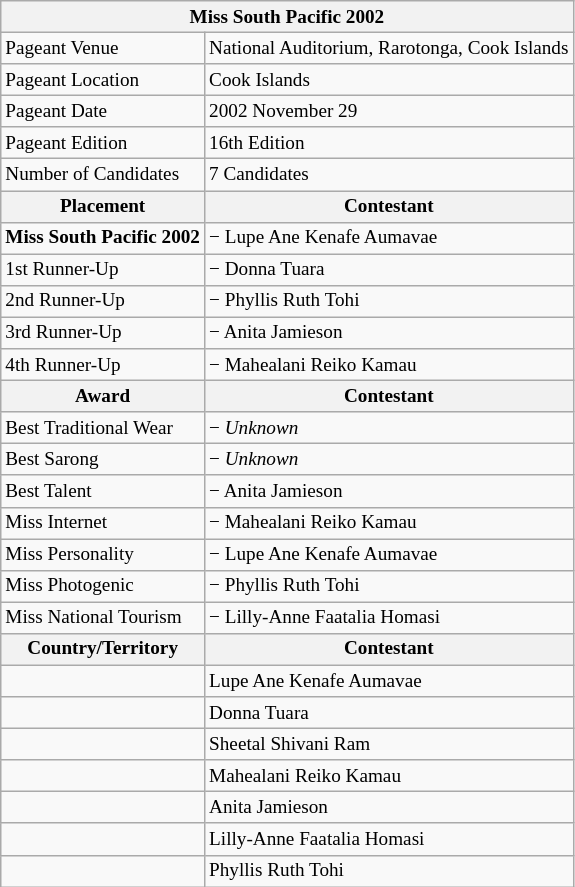<table class="wikitable sortable" style="font-size: 80%;">
<tr>
<th colspan="2"><strong>Miss South Pacific 2002</strong></th>
</tr>
<tr>
<td>Pageant Venue</td>
<td>National Auditorium, Rarotonga, Cook Islands</td>
</tr>
<tr>
<td>Pageant Location</td>
<td>Cook Islands</td>
</tr>
<tr>
<td>Pageant Date</td>
<td>2002 November 29</td>
</tr>
<tr>
<td>Pageant Edition</td>
<td>16th Edition</td>
</tr>
<tr>
<td>Number of Candidates</td>
<td>7 Candidates</td>
</tr>
<tr>
<th>Placement</th>
<th>Contestant</th>
</tr>
<tr>
<td><strong>Miss South Pacific 2002</strong></td>
<td> − Lupe Ane Kenafe Aumavae</td>
</tr>
<tr>
<td>1st Runner-Up</td>
<td> − Donna Tuara</td>
</tr>
<tr>
<td>2nd Runner-Up</td>
<td> − Phyllis Ruth Tohi</td>
</tr>
<tr>
<td>3rd Runner-Up</td>
<td> − Anita Jamieson</td>
</tr>
<tr>
<td>4th Runner-Up</td>
<td> − Mahealani Reiko Kamau</td>
</tr>
<tr>
<th>Award</th>
<th>Contestant</th>
</tr>
<tr>
<td>Best Traditional Wear</td>
<td> − <em>Unknown</em></td>
</tr>
<tr>
<td>Best Sarong</td>
<td> − <em>Unknown</em></td>
</tr>
<tr>
<td>Best Talent</td>
<td> − Anita Jamieson</td>
</tr>
<tr>
<td>Miss Internet</td>
<td> − Mahealani Reiko Kamau</td>
</tr>
<tr>
<td>Miss Personality</td>
<td> − Lupe Ane Kenafe Aumavae</td>
</tr>
<tr>
<td>Miss Photogenic</td>
<td> − Phyllis Ruth Tohi</td>
</tr>
<tr>
<td>Miss National Tourism</td>
<td> − Lilly-Anne Faatalia Homasi</td>
</tr>
<tr>
<th><strong>Country/Territory</strong></th>
<th>Contestant</th>
</tr>
<tr>
<td></td>
<td>Lupe Ane Kenafe Aumavae</td>
</tr>
<tr>
<td></td>
<td>Donna Tuara</td>
</tr>
<tr>
<td></td>
<td>Sheetal Shivani Ram</td>
</tr>
<tr>
<td></td>
<td>Mahealani Reiko Kamau</td>
</tr>
<tr>
<td></td>
<td>Anita Jamieson</td>
</tr>
<tr>
<td></td>
<td>Lilly-Anne Faatalia Homasi</td>
</tr>
<tr>
<td></td>
<td>Phyllis Ruth Tohi</td>
</tr>
</table>
